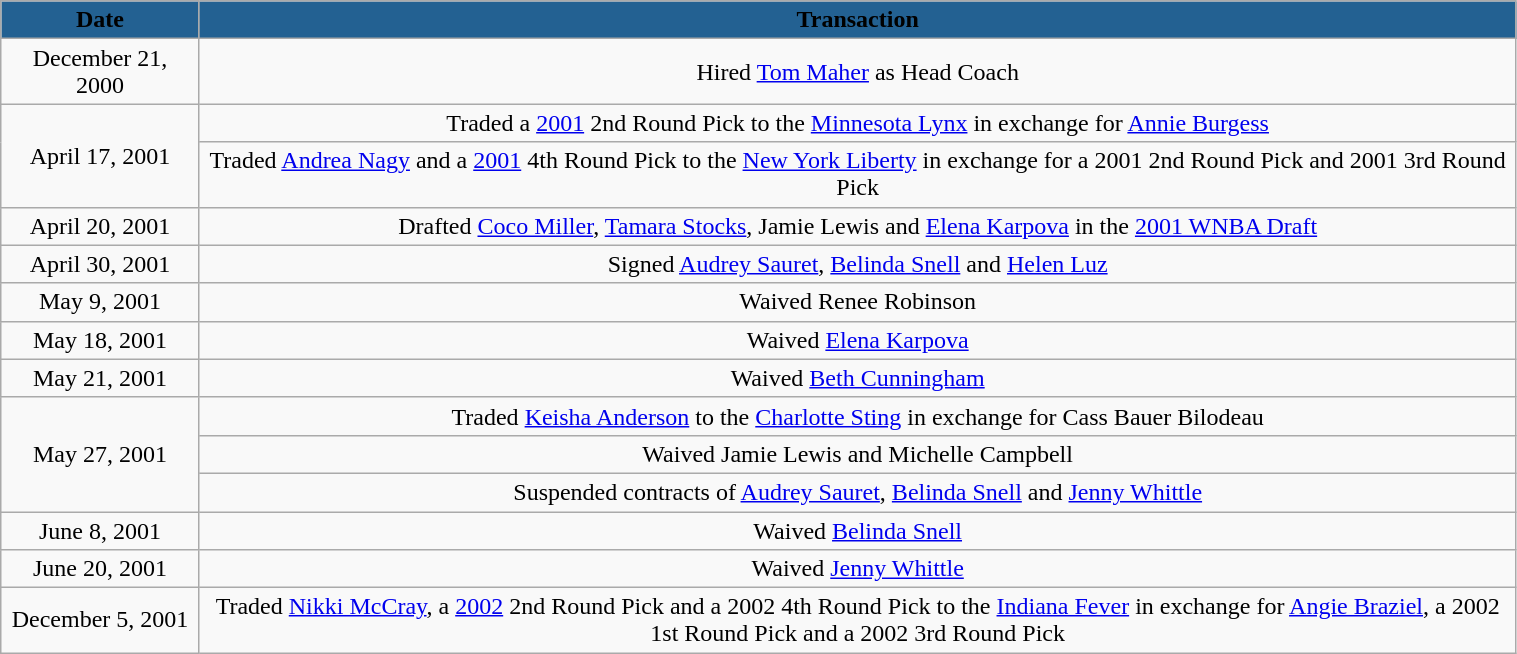<table class="wikitable" style="width:80%; text-align: center;">
<tr>
<th style="background: #236192" width=125"><span>Date</span></th>
<th style="background: #236192"><span>Transaction</span></th>
</tr>
<tr>
<td>December 21, 2000</td>
<td>Hired <a href='#'>Tom Maher</a> as Head Coach</td>
</tr>
<tr>
<td rowspan="2">April 17, 2001</td>
<td>Traded a <a href='#'>2001</a> 2nd Round Pick to the <a href='#'>Minnesota Lynx</a> in exchange for <a href='#'>Annie Burgess</a></td>
</tr>
<tr>
<td>Traded <a href='#'>Andrea Nagy</a> and a <a href='#'>2001</a> 4th Round Pick to the <a href='#'>New York Liberty</a> in exchange for a 2001 2nd Round Pick and 2001 3rd Round Pick</td>
</tr>
<tr>
<td>April 20, 2001</td>
<td>Drafted <a href='#'>Coco Miller</a>, <a href='#'>Tamara Stocks</a>, Jamie Lewis and <a href='#'>Elena Karpova</a> in the <a href='#'>2001 WNBA Draft</a></td>
</tr>
<tr>
<td>April 30, 2001</td>
<td>Signed <a href='#'>Audrey Sauret</a>, <a href='#'>Belinda Snell</a> and <a href='#'>Helen Luz</a></td>
</tr>
<tr>
<td>May 9, 2001</td>
<td>Waived Renee Robinson</td>
</tr>
<tr>
<td>May 18, 2001</td>
<td>Waived <a href='#'>Elena Karpova</a></td>
</tr>
<tr>
<td>May 21, 2001</td>
<td>Waived <a href='#'>Beth Cunningham</a></td>
</tr>
<tr>
<td rowspan="3">May 27, 2001</td>
<td>Traded <a href='#'>Keisha Anderson</a> to the <a href='#'>Charlotte Sting</a> in exchange for Cass Bauer Bilodeau</td>
</tr>
<tr>
<td>Waived Jamie Lewis and Michelle Campbell</td>
</tr>
<tr>
<td>Suspended contracts of <a href='#'>Audrey Sauret</a>, <a href='#'>Belinda Snell</a> and <a href='#'>Jenny Whittle</a></td>
</tr>
<tr>
<td>June 8, 2001</td>
<td>Waived <a href='#'>Belinda Snell</a></td>
</tr>
<tr>
<td>June 20, 2001</td>
<td>Waived <a href='#'>Jenny Whittle</a></td>
</tr>
<tr>
<td>December 5, 2001</td>
<td>Traded <a href='#'>Nikki McCray</a>, a <a href='#'>2002</a> 2nd Round Pick and a 2002 4th Round Pick to the <a href='#'>Indiana Fever</a> in exchange for <a href='#'>Angie Braziel</a>, a 2002 1st Round Pick and a 2002 3rd Round Pick</td>
</tr>
</table>
